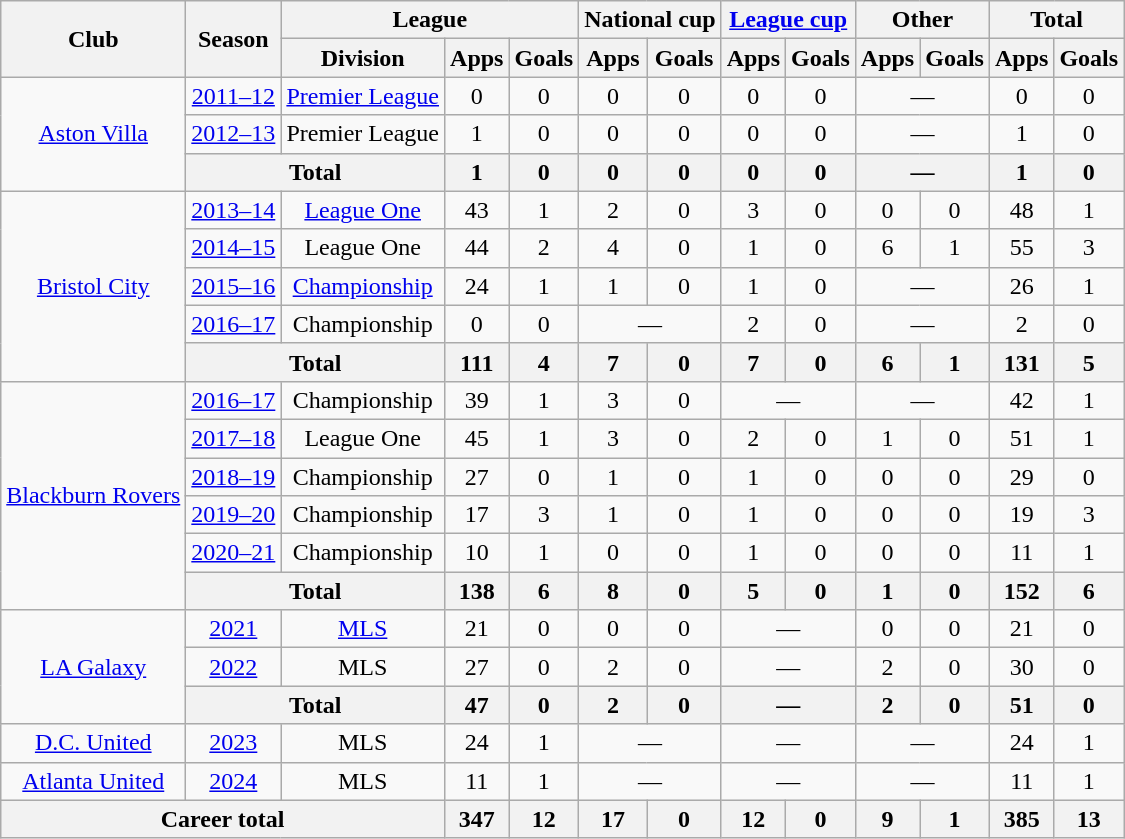<table class=wikitable style="text-align:center">
<tr>
<th rowspan="2">Club</th>
<th rowspan="2">Season</th>
<th colspan="3">League</th>
<th colspan="2">National cup</th>
<th colspan="2"><a href='#'>League cup</a></th>
<th colspan="2">Other</th>
<th colspan="2">Total</th>
</tr>
<tr>
<th>Division</th>
<th>Apps</th>
<th>Goals</th>
<th>Apps</th>
<th>Goals</th>
<th>Apps</th>
<th>Goals</th>
<th>Apps</th>
<th>Goals</th>
<th>Apps</th>
<th>Goals</th>
</tr>
<tr>
<td rowspan="3"><a href='#'>Aston Villa</a></td>
<td><a href='#'>2011–12</a></td>
<td><a href='#'>Premier League</a></td>
<td>0</td>
<td>0</td>
<td>0</td>
<td>0</td>
<td>0</td>
<td>0</td>
<td colspan="2">—</td>
<td>0</td>
<td>0</td>
</tr>
<tr>
<td><a href='#'>2012–13</a></td>
<td>Premier League</td>
<td>1</td>
<td>0</td>
<td>0</td>
<td>0</td>
<td>0</td>
<td>0</td>
<td colspan="2">—</td>
<td>1</td>
<td>0</td>
</tr>
<tr>
<th colspan="2">Total</th>
<th>1</th>
<th>0</th>
<th>0</th>
<th>0</th>
<th>0</th>
<th>0</th>
<th colspan="2">—</th>
<th>1</th>
<th>0</th>
</tr>
<tr>
<td rowspan="5"><a href='#'>Bristol City</a></td>
<td><a href='#'>2013–14</a></td>
<td><a href='#'>League One</a></td>
<td>43</td>
<td>1</td>
<td>2</td>
<td>0</td>
<td>3</td>
<td>0</td>
<td>0</td>
<td>0</td>
<td>48</td>
<td>1</td>
</tr>
<tr>
<td><a href='#'>2014–15</a></td>
<td>League One</td>
<td>44</td>
<td>2</td>
<td>4</td>
<td>0</td>
<td>1</td>
<td>0</td>
<td>6</td>
<td>1</td>
<td>55</td>
<td>3</td>
</tr>
<tr>
<td><a href='#'>2015–16</a></td>
<td><a href='#'>Championship</a></td>
<td>24</td>
<td>1</td>
<td>1</td>
<td>0</td>
<td>1</td>
<td>0</td>
<td colspan="2">—</td>
<td>26</td>
<td>1</td>
</tr>
<tr>
<td><a href='#'>2016–17</a></td>
<td>Championship</td>
<td>0</td>
<td>0</td>
<td colspan="2">—</td>
<td>2</td>
<td>0</td>
<td colspan="2">—</td>
<td>2</td>
<td>0</td>
</tr>
<tr>
<th colspan="2">Total</th>
<th>111</th>
<th>4</th>
<th>7</th>
<th>0</th>
<th>7</th>
<th>0</th>
<th>6</th>
<th>1</th>
<th>131</th>
<th>5</th>
</tr>
<tr>
<td rowspan="6"><a href='#'>Blackburn Rovers</a></td>
<td><a href='#'>2016–17</a></td>
<td>Championship</td>
<td>39</td>
<td>1</td>
<td>3</td>
<td>0</td>
<td colspan="2">—</td>
<td colspan="2">—</td>
<td>42</td>
<td>1</td>
</tr>
<tr>
<td><a href='#'>2017–18</a></td>
<td>League One</td>
<td>45</td>
<td>1</td>
<td>3</td>
<td>0</td>
<td>2</td>
<td>0</td>
<td>1</td>
<td>0</td>
<td>51</td>
<td>1</td>
</tr>
<tr>
<td><a href='#'>2018–19</a></td>
<td>Championship</td>
<td>27</td>
<td>0</td>
<td>1</td>
<td>0</td>
<td>1</td>
<td>0</td>
<td>0</td>
<td>0</td>
<td>29</td>
<td>0</td>
</tr>
<tr>
<td><a href='#'>2019–20</a></td>
<td>Championship</td>
<td>17</td>
<td>3</td>
<td>1</td>
<td>0</td>
<td>1</td>
<td>0</td>
<td>0</td>
<td>0</td>
<td>19</td>
<td>3</td>
</tr>
<tr>
<td><a href='#'>2020–21</a></td>
<td>Championship</td>
<td>10</td>
<td>1</td>
<td>0</td>
<td>0</td>
<td>1</td>
<td>0</td>
<td>0</td>
<td>0</td>
<td>11</td>
<td>1</td>
</tr>
<tr>
<th colspan="2">Total</th>
<th>138</th>
<th>6</th>
<th>8</th>
<th>0</th>
<th>5</th>
<th>0</th>
<th>1</th>
<th>0</th>
<th>152</th>
<th>6</th>
</tr>
<tr>
<td rowspan="3"><a href='#'>LA Galaxy</a></td>
<td><a href='#'>2021</a></td>
<td><a href='#'>MLS</a></td>
<td>21</td>
<td>0</td>
<td>0</td>
<td>0</td>
<td colspan="2">—</td>
<td>0</td>
<td>0</td>
<td>21</td>
<td>0</td>
</tr>
<tr>
<td><a href='#'>2022</a></td>
<td>MLS</td>
<td>27</td>
<td>0</td>
<td>2</td>
<td>0</td>
<td colspan="2">—</td>
<td>2</td>
<td>0</td>
<td>30</td>
<td>0</td>
</tr>
<tr>
<th colspan="2">Total</th>
<th>47</th>
<th>0</th>
<th>2</th>
<th>0</th>
<th colspan="2">—</th>
<th>2</th>
<th>0</th>
<th>51</th>
<th>0</th>
</tr>
<tr>
<td><a href='#'>D.C. United</a></td>
<td><a href='#'>2023</a></td>
<td>MLS</td>
<td>24</td>
<td>1</td>
<td colspan="2">—</td>
<td colspan="2">—</td>
<td colspan="2">—</td>
<td>24</td>
<td>1</td>
</tr>
<tr>
<td><a href='#'>Atlanta United</a></td>
<td><a href='#'>2024</a></td>
<td>MLS</td>
<td>11</td>
<td>1</td>
<td colspan="2">—</td>
<td colspan="2">—</td>
<td colspan="2">—</td>
<td>11</td>
<td>1</td>
</tr>
<tr>
<th colspan="3">Career total</th>
<th>347</th>
<th>12</th>
<th>17</th>
<th>0</th>
<th>12</th>
<th>0</th>
<th>9</th>
<th>1</th>
<th>385</th>
<th>13</th>
</tr>
</table>
